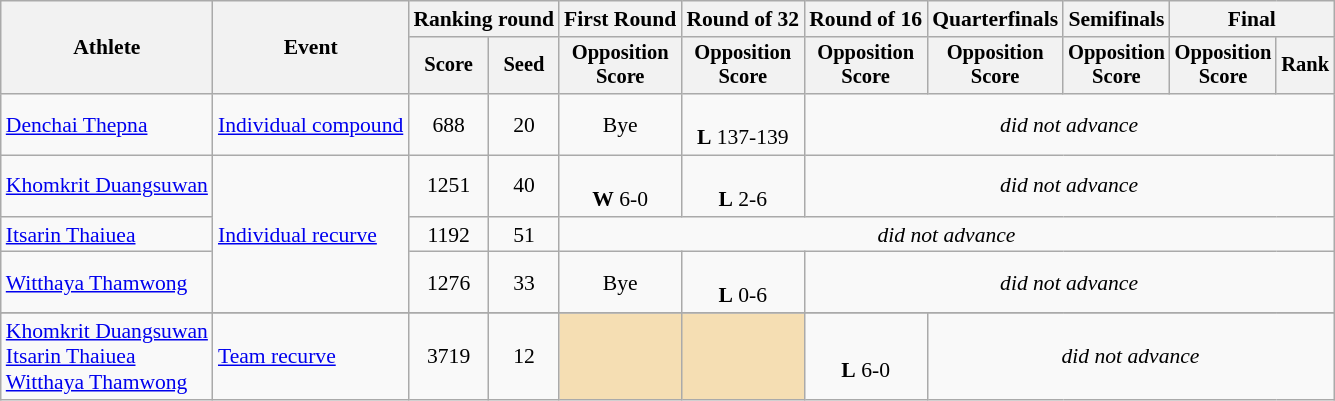<table class="wikitable" style="font-size:90%">
<tr>
<th rowspan=2>Athlete</th>
<th rowspan=2>Event</th>
<th colspan="2">Ranking round</th>
<th>First Round</th>
<th>Round of 32</th>
<th>Round of 16</th>
<th>Quarterfinals</th>
<th>Semifinals</th>
<th colspan="2">Final</th>
</tr>
<tr style="font-size:95%">
<th>Score</th>
<th>Seed</th>
<th>Opposition<br>Score</th>
<th>Opposition<br>Score</th>
<th>Opposition<br>Score</th>
<th>Opposition<br>Score</th>
<th>Opposition<br>Score</th>
<th>Opposition<br>Score</th>
<th>Rank</th>
</tr>
<tr align=center>
<td align=left><a href='#'>Denchai Thepna</a></td>
<td align=left><a href='#'>Individual compound</a></td>
<td>688</td>
<td>20</td>
<td>Bye</td>
<td> <br><strong>L</strong> 137-139</td>
<td colspan=5><em>did not advance</em></td>
</tr>
<tr align=center>
<td align=left><a href='#'>Khomkrit Duangsuwan</a></td>
<td align=left rowspan=3><a href='#'>Individual recurve</a></td>
<td>1251</td>
<td>40</td>
<td> <br><strong>W</strong> 6-0</td>
<td> <br><strong>L</strong> 2-6</td>
<td colspan=5><em>did not advance</em></td>
</tr>
<tr align=center>
<td align=left><a href='#'>Itsarin Thaiuea</a></td>
<td>1192</td>
<td>51</td>
<td colspan=7><em>did not advance</em></td>
</tr>
<tr align=center>
<td align=left><a href='#'>Witthaya Thamwong</a></td>
<td>1276</td>
<td>33</td>
<td>Bye</td>
<td> <br><strong>L</strong> 0-6</td>
<td colspan=5><em>did not advance</em></td>
</tr>
<tr align=center>
</tr>
<tr align=center>
<td align=left><a href='#'>Khomkrit Duangsuwan</a><br><a href='#'>Itsarin Thaiuea</a><br><a href='#'>Witthaya Thamwong</a></td>
<td align=left><a href='#'>Team recurve</a></td>
<td>3719</td>
<td>12</td>
<td bgcolor=wheat></td>
<td bgcolor=wheat></td>
<td><br><strong>L</strong> 6-0</td>
<td colspan=4><em>did not advance</em></td>
</tr>
</table>
